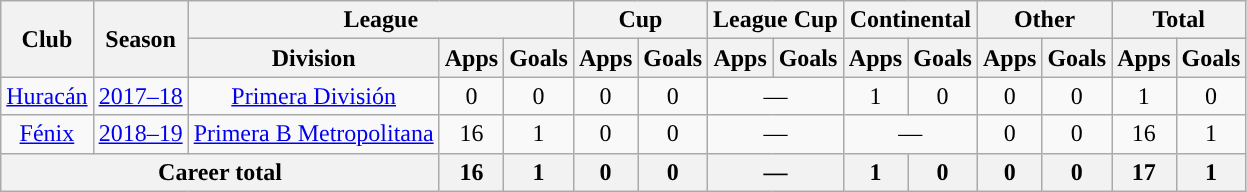<table class="wikitable" style="text-align:center">
<tr>
<th rowspan="2">Club</th>
<th rowspan="2">Season</th>
<th colspan="3">League</th>
<th colspan="2">Cup</th>
<th colspan="2">League Cup</th>
<th colspan="2">Continental</th>
<th colspan="2">Other</th>
<th colspan="2">Total</th>
</tr>
<tr>
<th>Division</th>
<th>Apps</th>
<th>Goals</th>
<th>Apps</th>
<th>Goals</th>
<th>Apps</th>
<th>Goals</th>
<th>Apps</th>
<th>Goals</th>
<th>Apps</th>
<th>Goals</th>
<th>Apps</th>
<th>Goals</th>
</tr>
<tr>
<td rowspan="1"><a href='#'>Huracán</a></td>
<td><a href='#'>2017–18</a></td>
<td rowspan="1"><a href='#'>Primera División</a></td>
<td>0</td>
<td>0</td>
<td>0</td>
<td>0</td>
<td colspan="2">—</td>
<td>1</td>
<td>0</td>
<td>0</td>
<td>0</td>
<td>1</td>
<td>0</td>
</tr>
<tr>
<td rowspan="1"><a href='#'>Fénix</a></td>
<td><a href='#'>2018–19</a></td>
<td rowspan="1"><a href='#'>Primera B Metropolitana</a></td>
<td>16</td>
<td>1</td>
<td>0</td>
<td>0</td>
<td colspan="2">—</td>
<td colspan="2">—</td>
<td>0</td>
<td>0</td>
<td>16</td>
<td>1</td>
</tr>
<tr>
<th colspan="3">Career total</th>
<th>16</th>
<th>1</th>
<th>0</th>
<th>0</th>
<th colspan="2">—</th>
<th>1</th>
<th>0</th>
<th>0</th>
<th>0</th>
<th>17</th>
<th>1</th>
</tr>
</table>
